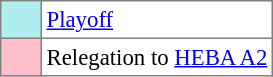<table bgcolor="#f7f8ff" cellpadding="3" cellspacing="0" border="1" style="font-size: 95%; border: gray solid 1px; border-collapse: collapse;text-align:center;">
<tr>
<td style="background: #afeeee;" width="20"></td>
<td bgcolor="#ffffff" align="left"><a href='#'>Playoff</a></td>
</tr>
<tr>
<td style="background: #ffc0cb" width="20"></td>
<td bgcolor="#ffffff" align="left">Relegation to <a href='#'>HEBA A2</a></td>
</tr>
</table>
